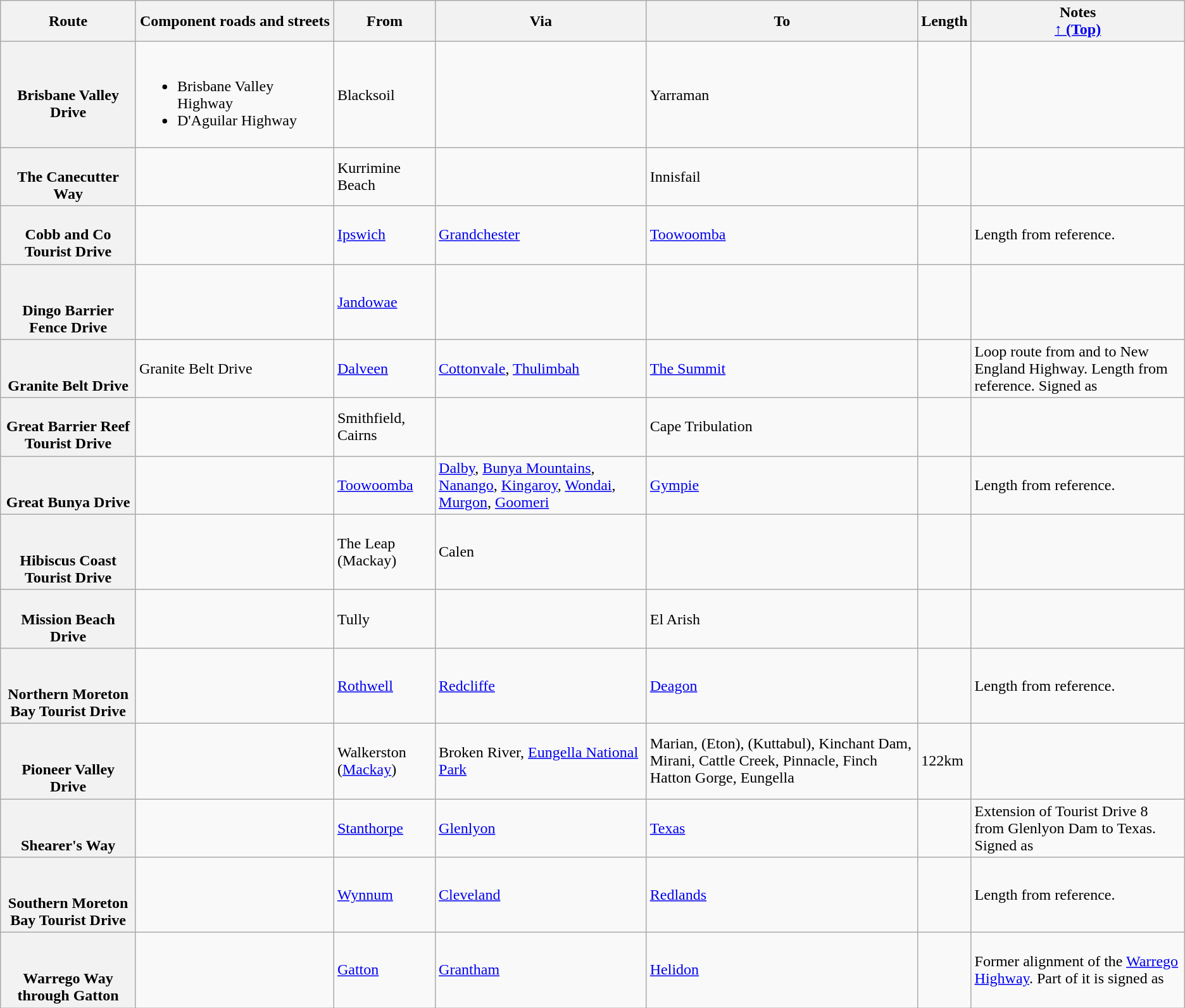<table class="wikitable">
<tr>
<th scope="col">Route</th>
<th scope="col">Component roads and streets</th>
<th scope="col">From</th>
<th scope="col">Via</th>
<th scope="col">To</th>
<th scope="col">Length</th>
<th scope="col">Notes <br><a href='#'>↑ (Top)</a></th>
</tr>
<tr>
<th> <br>Brisbane Valley Drive</th>
<td><br><ul><li> Brisbane Valley Highway</li><li>  D'Aguilar Highway</li></ul></td>
<td>Blacksoil</td>
<td><br></td>
<td>Yarraman</td>
<td></td>
<td></td>
</tr>
<tr>
<th> <br>The Canecutter Way</th>
<td></td>
<td>Kurrimine Beach</td>
<td><br></td>
<td>Innisfail</td>
<td></td>
<td></td>
</tr>
<tr>
<th> <br>Cobb and Co Tourist Drive</th>
<td></td>
<td><a href='#'>Ipswich</a></td>
<td><a href='#'>Grandchester</a></td>
<td><a href='#'>Toowoomba</a></td>
<td></td>
<td>Length from reference.</td>
</tr>
<tr>
<th> <br><br>Dingo Barrier Fence Drive</th>
<td></td>
<td><a href='#'>Jandowae</a></td>
<td></td>
<td></td>
<td></td>
<td></td>
</tr>
<tr>
<th> <br><br>Granite Belt Drive</th>
<td>Granite Belt Drive</td>
<td><a href='#'>Dalveen</a></td>
<td><a href='#'>Cottonvale</a>, <a href='#'>Thulimbah</a></td>
<td><a href='#'>The Summit</a></td>
<td></td>
<td>Loop route from and to New England Highway. Length from reference. Signed as </td>
</tr>
<tr>
<th> <br>Great Barrier Reef Tourist Drive</th>
<td></td>
<td>Smithfield, Cairns</td>
<td><br></td>
<td>Cape Tribulation</td>
<td></td>
<td></td>
</tr>
<tr>
<th> <br><br>Great Bunya Drive</th>
<td></td>
<td><a href='#'>Toowoomba</a></td>
<td><a href='#'>Dalby</a>, <a href='#'>Bunya Mountains</a>, <a href='#'>Nanango</a>, <a href='#'>Kingaroy</a>, <a href='#'>Wondai</a>, <a href='#'>Murgon</a>, <a href='#'>Goomeri</a></td>
<td><a href='#'>Gympie</a></td>
<td></td>
<td>Length from reference.</td>
</tr>
<tr>
<th> <br><br>Hibiscus Coast Tourist Drive</th>
<td></td>
<td>The Leap (Mackay)</td>
<td>Calen</td>
<td></td>
<td></td>
<td></td>
</tr>
<tr>
<th> <br>Mission Beach Drive</th>
<td><br></td>
<td>Tully</td>
<td><br></td>
<td>El Arish</td>
<td></td>
<td></td>
</tr>
<tr>
<th> <br><br>Northern Moreton Bay Tourist Drive</th>
<td></td>
<td><a href='#'>Rothwell</a></td>
<td><a href='#'>Redcliffe</a></td>
<td><a href='#'>Deagon</a></td>
<td></td>
<td>Length from reference.</td>
</tr>
<tr>
<th> <br><br>Pioneer Valley Drive </th>
<td></td>
<td>Walkerston (<a href='#'>Mackay</a>)</td>
<td>Broken River, <a href='#'>Eungella National Park</a></td>
<td>Marian, (Eton), (Kuttabul), Kinchant Dam, Mirani, Cattle Creek, Pinnacle, Finch Hatton Gorge, Eungella</td>
<td>122km</td>
<td></td>
</tr>
<tr>
<th> <br><br>Shearer's Way</th>
<td></td>
<td><a href='#'>Stanthorpe</a></td>
<td><a href='#'>Glenlyon</a></td>
<td><a href='#'>Texas</a></td>
<td></td>
<td>Extension of Tourist Drive 8 from Glenlyon Dam to Texas. Signed as </td>
</tr>
<tr>
<th> <br><br>Southern Moreton Bay Tourist Drive</th>
<td></td>
<td><a href='#'>Wynnum</a></td>
<td><a href='#'>Cleveland</a></td>
<td><a href='#'>Redlands</a></td>
<td></td>
<td>Length from reference.</td>
</tr>
<tr>
<th> <br><br>Warrego Way through Gatton <br></th>
<td></td>
<td><a href='#'>Gatton</a></td>
<td><a href='#'>Grantham</a></td>
<td><a href='#'>Helidon</a></td>
<td></td>
<td>Former alignment of the <a href='#'>Warrego Highway</a>. Part of it is signed as </td>
</tr>
</table>
